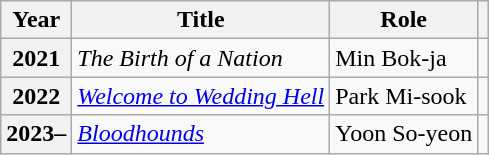<table class="wikitable plainrowheaders sortable">
<tr>
<th scope="col">Year</th>
<th scope="col">Title</th>
<th scope="col">Role</th>
<th scope="col" class="unsortable"></th>
</tr>
<tr>
<th scope="row">2021</th>
<td><em>The Birth of a Nation</em></td>
<td>Min Bok-ja</td>
<td style="text-align:center"></td>
</tr>
<tr>
<th scope="row">2022</th>
<td><em><a href='#'>Welcome to Wedding Hell</a></em></td>
<td>Park Mi-sook</td>
<td style="text-align:center"></td>
</tr>
<tr>
<th scope="row">2023–</th>
<td><em><a href='#'>Bloodhounds</a></em></td>
<td>Yoon So-yeon</td>
<td></td>
</tr>
</table>
